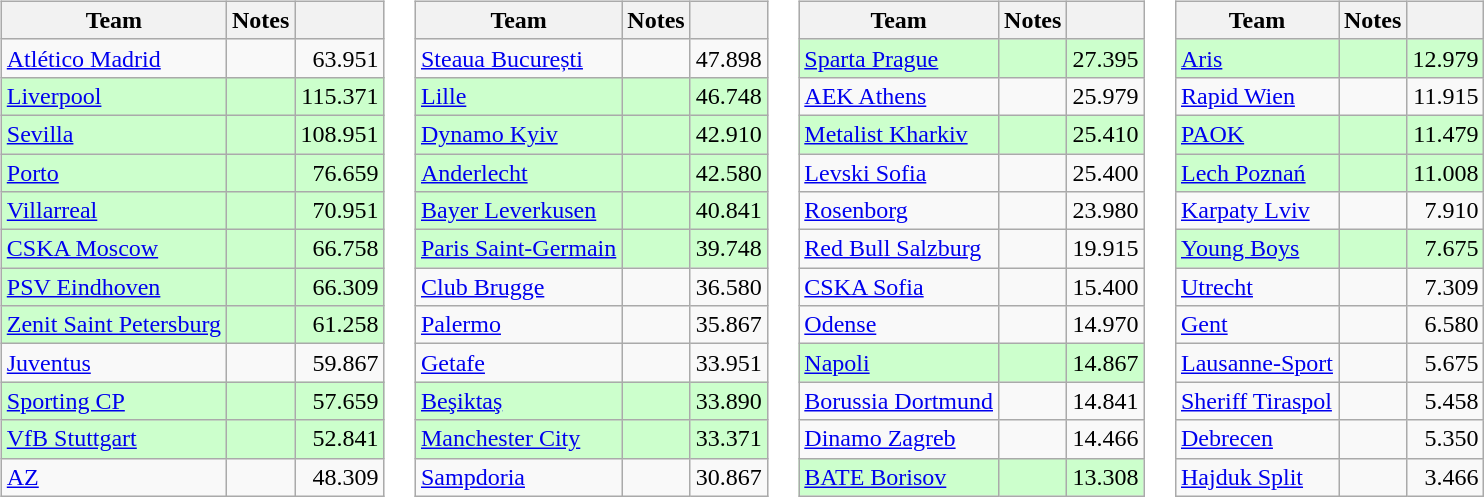<table>
<tr valign=top>
<td><br><table class="wikitable">
<tr>
<th>Team</th>
<th>Notes</th>
<th></th>
</tr>
<tr>
<td> <a href='#'>Atlético Madrid</a></td>
<td></td>
<td align=right>63.951</td>
</tr>
<tr bgcolor=#ccffcc>
<td> <a href='#'>Liverpool</a></td>
<td></td>
<td align=right>115.371</td>
</tr>
<tr bgcolor=#ccffcc>
<td> <a href='#'>Sevilla</a></td>
<td></td>
<td align=right>108.951</td>
</tr>
<tr bgcolor=#ccffcc>
<td> <a href='#'>Porto</a></td>
<td></td>
<td align=right>76.659</td>
</tr>
<tr bgcolor=#ccffcc>
<td> <a href='#'>Villarreal</a></td>
<td></td>
<td align=right>70.951</td>
</tr>
<tr bgcolor=#ccffcc>
<td> <a href='#'>CSKA Moscow</a></td>
<td></td>
<td align=right>66.758</td>
</tr>
<tr bgcolor=#ccffcc>
<td> <a href='#'>PSV Eindhoven</a></td>
<td></td>
<td align=right>66.309</td>
</tr>
<tr bgcolor=#ccffcc>
<td> <a href='#'>Zenit Saint Petersburg</a></td>
<td></td>
<td align=right>61.258</td>
</tr>
<tr>
<td> <a href='#'>Juventus</a></td>
<td></td>
<td align=right>59.867</td>
</tr>
<tr bgcolor=#ccffcc>
<td> <a href='#'>Sporting CP</a></td>
<td></td>
<td align=right>57.659</td>
</tr>
<tr bgcolor=#ccffcc>
<td> <a href='#'>VfB Stuttgart</a></td>
<td></td>
<td align=right>52.841</td>
</tr>
<tr>
<td> <a href='#'>AZ</a></td>
<td></td>
<td align=right>48.309</td>
</tr>
</table>
</td>
<td><br><table class="wikitable">
<tr>
<th>Team</th>
<th>Notes</th>
<th></th>
</tr>
<tr>
<td> <a href='#'>Steaua București</a></td>
<td></td>
<td align=right>47.898</td>
</tr>
<tr bgcolor=#ccffcc>
<td> <a href='#'>Lille</a></td>
<td></td>
<td align=right>46.748</td>
</tr>
<tr bgcolor=#ccffcc>
<td> <a href='#'>Dynamo Kyiv</a></td>
<td></td>
<td align=right>42.910</td>
</tr>
<tr bgcolor=#ccffcc>
<td> <a href='#'>Anderlecht</a></td>
<td></td>
<td align=right>42.580</td>
</tr>
<tr bgcolor=#ccffcc>
<td> <a href='#'>Bayer Leverkusen</a></td>
<td></td>
<td align=right>40.841</td>
</tr>
<tr bgcolor=#ccffcc>
<td> <a href='#'>Paris Saint-Germain</a></td>
<td></td>
<td align=right>39.748</td>
</tr>
<tr>
<td> <a href='#'>Club Brugge</a></td>
<td></td>
<td align=right>36.580</td>
</tr>
<tr>
<td> <a href='#'>Palermo</a></td>
<td></td>
<td align=right>35.867</td>
</tr>
<tr>
<td> <a href='#'>Getafe</a></td>
<td></td>
<td align=right>33.951</td>
</tr>
<tr bgcolor=#ccffcc>
<td> <a href='#'>Beşiktaş</a></td>
<td></td>
<td align=right>33.890</td>
</tr>
<tr bgcolor=#ccffcc>
<td> <a href='#'>Manchester City</a></td>
<td></td>
<td align=right>33.371</td>
</tr>
<tr>
<td> <a href='#'>Sampdoria</a></td>
<td></td>
<td align=right>30.867</td>
</tr>
</table>
</td>
<td><br><table class="wikitable">
<tr>
<th>Team</th>
<th>Notes</th>
<th></th>
</tr>
<tr bgcolor=#ccffcc>
<td> <a href='#'>Sparta Prague</a></td>
<td></td>
<td align=right>27.395</td>
</tr>
<tr>
<td> <a href='#'>AEK Athens</a></td>
<td></td>
<td align=right>25.979</td>
</tr>
<tr bgcolor=#ccffcc>
<td> <a href='#'>Metalist Kharkiv</a></td>
<td></td>
<td align=right>25.410</td>
</tr>
<tr>
<td> <a href='#'>Levski Sofia</a></td>
<td></td>
<td align=right>25.400</td>
</tr>
<tr>
<td> <a href='#'>Rosenborg</a></td>
<td></td>
<td align=right>23.980</td>
</tr>
<tr>
<td> <a href='#'>Red Bull Salzburg</a></td>
<td></td>
<td align=right>19.915</td>
</tr>
<tr>
<td> <a href='#'>CSKA Sofia</a></td>
<td></td>
<td align=right>15.400</td>
</tr>
<tr>
<td> <a href='#'>Odense</a></td>
<td></td>
<td align=right>14.970</td>
</tr>
<tr bgcolor=#ccffcc>
<td> <a href='#'>Napoli</a></td>
<td></td>
<td align=right>14.867</td>
</tr>
<tr>
<td> <a href='#'>Borussia Dortmund</a></td>
<td></td>
<td align=right>14.841</td>
</tr>
<tr>
<td> <a href='#'>Dinamo Zagreb</a></td>
<td></td>
<td align=right>14.466</td>
</tr>
<tr bgcolor=#ccffcc>
<td> <a href='#'>BATE Borisov</a></td>
<td></td>
<td align=right>13.308</td>
</tr>
</table>
</td>
<td><br><table class="wikitable">
<tr>
<th>Team</th>
<th>Notes</th>
<th></th>
</tr>
<tr bgcolor=#ccffcc>
<td> <a href='#'>Aris</a></td>
<td></td>
<td align=right>12.979</td>
</tr>
<tr>
<td> <a href='#'>Rapid Wien</a></td>
<td></td>
<td align=right>11.915</td>
</tr>
<tr bgcolor=#ccffcc>
<td> <a href='#'>PAOK</a></td>
<td></td>
<td align=right>11.479</td>
</tr>
<tr bgcolor=#ccffcc>
<td> <a href='#'>Lech Poznań</a></td>
<td></td>
<td align=right>11.008</td>
</tr>
<tr>
<td> <a href='#'>Karpaty Lviv</a></td>
<td></td>
<td align=right>7.910</td>
</tr>
<tr bgcolor=#ccffcc>
<td> <a href='#'>Young Boys</a></td>
<td></td>
<td align=right>7.675</td>
</tr>
<tr>
<td> <a href='#'>Utrecht</a></td>
<td></td>
<td align=right>7.309</td>
</tr>
<tr>
<td> <a href='#'>Gent</a></td>
<td></td>
<td align=right>6.580</td>
</tr>
<tr>
<td> <a href='#'>Lausanne-Sport</a></td>
<td></td>
<td align=right>5.675</td>
</tr>
<tr>
<td> <a href='#'>Sheriff Tiraspol</a></td>
<td></td>
<td align=right>5.458</td>
</tr>
<tr>
<td> <a href='#'>Debrecen</a></td>
<td></td>
<td align=right>5.350</td>
</tr>
<tr>
<td> <a href='#'>Hajduk Split</a></td>
<td></td>
<td align=right>3.466</td>
</tr>
</table>
</td>
</tr>
</table>
